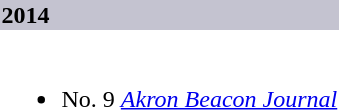<table class="collapsible">
<tr>
<th style="width:14em; background:#C4C3D0; text-align:left">2014</th>
</tr>
<tr>
<td colspan=2><br><ul><li>No. 9 <em><a href='#'>Akron Beacon Journal</a></em></li></ul></td>
</tr>
</table>
